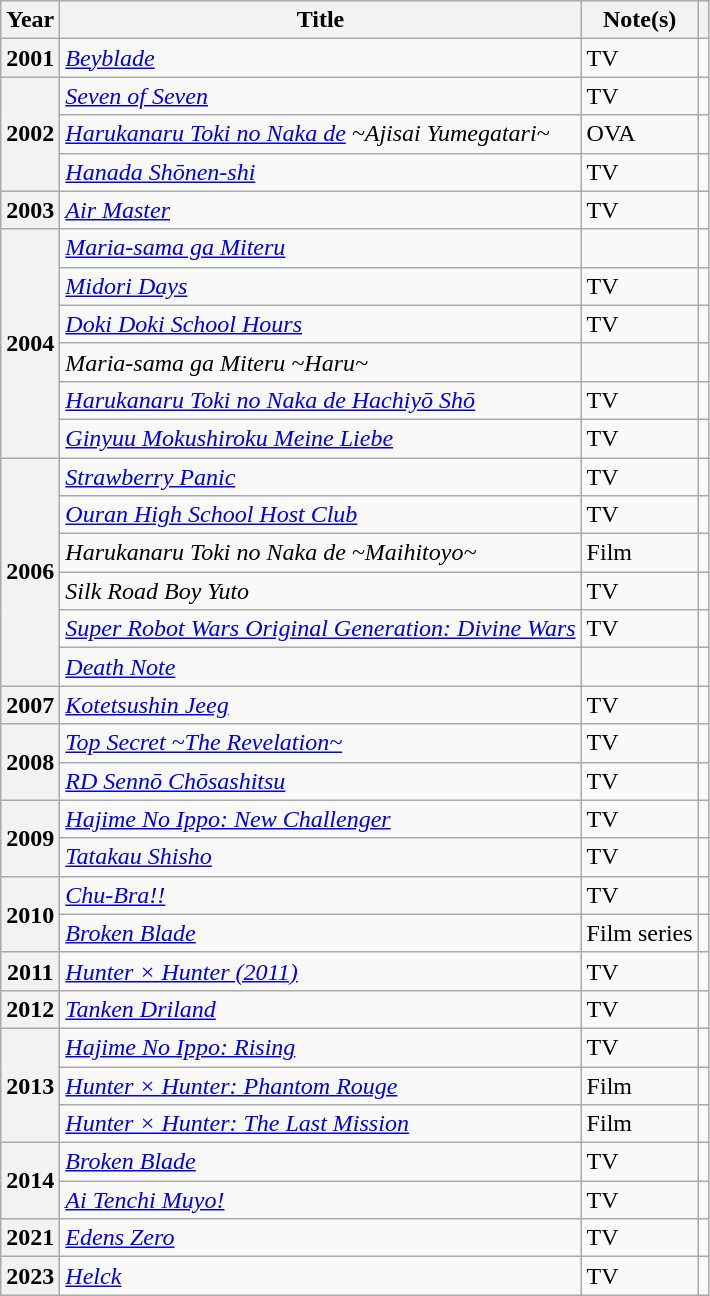<table class="wikitable sortable">
<tr>
<th>Year</th>
<th>Title</th>
<th class="unsortable">Note(s)</th>
<th class="unsortable"></th>
</tr>
<tr>
<th>2001</th>
<td><em><a href='#'>Beyblade</a></em></td>
<td>TV</td>
<td></td>
</tr>
<tr>
<th rowspan="3">2002</th>
<td><em><a href='#'>Seven of Seven</a></em></td>
<td>TV</td>
<td></td>
</tr>
<tr>
<td><em><a href='#'>Harukanaru Toki no Naka de</a> ~Ajisai Yumegatari~</em></td>
<td>OVA</td>
<td></td>
</tr>
<tr>
<td><em><a href='#'>Hanada Shōnen-shi</a></em></td>
<td>TV</td>
<td></td>
</tr>
<tr>
<th>2003</th>
<td><em><a href='#'>Air Master</a></em></td>
<td>TV</td>
<td></td>
</tr>
<tr>
<th rowspan="6">2004</th>
<td><em><a href='#'>Maria-sama ga Miteru</a></em></td>
<td></td>
<td></td>
</tr>
<tr>
<td><em><a href='#'>Midori Days</a></em></td>
<td>TV</td>
<td></td>
</tr>
<tr>
<td><em><a href='#'>Doki Doki School Hours</a></em></td>
<td>TV</td>
<td></td>
</tr>
<tr>
<td><em>Maria-sama ga Miteru ~Haru~</em></td>
<td></td>
<td></td>
</tr>
<tr>
<td><em><a href='#'>Harukanaru Toki no Naka de Hachiyō Shō</a></em></td>
<td>TV</td>
<td></td>
</tr>
<tr>
<td><em><a href='#'>Ginyuu Mokushiroku Meine Liebe</a></em></td>
<td>TV</td>
<td></td>
</tr>
<tr>
<th rowspan="6">2006</th>
<td><em><a href='#'>Strawberry Panic</a></em></td>
<td>TV</td>
<td></td>
</tr>
<tr>
<td><em><a href='#'>Ouran High School Host Club</a></em></td>
<td>TV</td>
<td></td>
</tr>
<tr>
<td><em>Harukanaru Toki no Naka de ~Maihitoyo~</em></td>
<td>Film</td>
<td></td>
</tr>
<tr>
<td><em>Silk Road Boy Yuto</em></td>
<td>TV</td>
<td></td>
</tr>
<tr>
<td><em><a href='#'>Super Robot Wars Original Generation: Divine Wars</a></em></td>
<td>TV</td>
<td></td>
</tr>
<tr>
<td><em><a href='#'>Death Note</a></em></td>
<td></td>
<td></td>
</tr>
<tr>
<th>2007</th>
<td><em><a href='#'>Kotetsushin Jeeg</a></em></td>
<td>TV</td>
<td></td>
</tr>
<tr>
<th rowspan="2">2008</th>
<td><em><a href='#'>Top Secret ~The Revelation~</a></em></td>
<td>TV</td>
<td></td>
</tr>
<tr>
<td><em><a href='#'>RD Sennō Chōsashitsu</a></em></td>
<td>TV</td>
<td></td>
</tr>
<tr>
<th rowspan="2">2009</th>
<td><em><a href='#'>Hajime No Ippo: New Challenger</a></em></td>
<td>TV</td>
<td></td>
</tr>
<tr>
<td><em><a href='#'>Tatakau Shisho</a></em></td>
<td>TV</td>
<td></td>
</tr>
<tr>
<th rowspan="2">2010</th>
<td><em><a href='#'>Chu-Bra!!</a></em></td>
<td>TV</td>
<td></td>
</tr>
<tr>
<td><em><a href='#'>Broken Blade</a></em></td>
<td>Film series</td>
<td></td>
</tr>
<tr>
<th>2011</th>
<td><em><a href='#'>Hunter × Hunter (2011)</a></em></td>
<td>TV</td>
<td></td>
</tr>
<tr>
<th>2012</th>
<td><em><a href='#'>Tanken Driland</a></em></td>
<td>TV</td>
<td></td>
</tr>
<tr>
<th rowspan="3">2013</th>
<td><em><a href='#'>Hajime No Ippo: Rising</a></em></td>
<td>TV</td>
<td></td>
</tr>
<tr>
<td><em><a href='#'>Hunter × Hunter: Phantom Rouge</a></em></td>
<td>Film</td>
<td></td>
</tr>
<tr>
<td><em><a href='#'>Hunter × Hunter: The Last Mission</a></em></td>
<td>Film</td>
<td></td>
</tr>
<tr>
<th rowspan="2">2014</th>
<td><em><a href='#'>Broken Blade</a></em></td>
<td>TV</td>
<td></td>
</tr>
<tr>
<td><em><a href='#'>Ai Tenchi Muyo!</a></em></td>
<td>TV</td>
<td></td>
</tr>
<tr>
<th>2021</th>
<td><em><a href='#'>Edens Zero</a></em></td>
<td>TV</td>
<td></td>
</tr>
<tr>
<th>2023</th>
<td><em><a href='#'>Helck</a></em></td>
<td>TV</td>
<td></td>
</tr>
</table>
